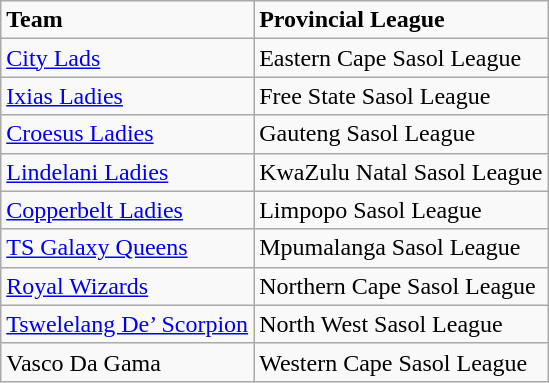<table class= "wikitable sortable" style="text_align: left;">
<tr>
<td><strong>Team</strong></td>
<td><strong>Provincial League</strong></td>
</tr>
<tr>
<td><a href='#'>City Lads</a></td>
<td>Eastern Cape Sasol League</td>
</tr>
<tr>
<td><a href='#'>Ixias Ladies</a></td>
<td>Free State Sasol League</td>
</tr>
<tr>
<td><a href='#'>Croesus Ladies</a></td>
<td>Gauteng Sasol League</td>
</tr>
<tr>
<td><a href='#'>Lindelani Ladies</a></td>
<td>KwaZulu Natal Sasol League</td>
</tr>
<tr>
<td><a href='#'>Copperbelt Ladies</a></td>
<td>Limpopo Sasol League</td>
</tr>
<tr>
<td><a href='#'>TS Galaxy Queens</a></td>
<td>Mpumalanga Sasol League</td>
</tr>
<tr>
<td><a href='#'>Royal Wizards</a></td>
<td>Northern Cape Sasol League</td>
</tr>
<tr>
<td><a href='#'>Tswelelang De’ Scorpion</a></td>
<td>North West Sasol League</td>
</tr>
<tr>
<td>Vasco Da Gama</td>
<td>Western Cape Sasol League</td>
</tr>
</table>
